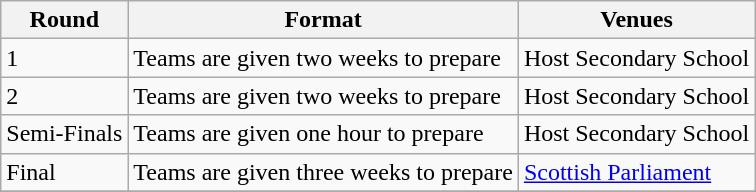<table class="wikitable">
<tr>
<th>Round</th>
<th>Format</th>
<th>Venues</th>
</tr>
<tr>
<td>1</td>
<td>Teams are given two weeks to prepare</td>
<td>Host Secondary School</td>
</tr>
<tr>
<td>2</td>
<td>Teams are given two weeks to prepare</td>
<td>Host Secondary School</td>
</tr>
<tr>
<td>Semi-Finals</td>
<td>Teams are given one hour to prepare</td>
<td>Host Secondary School</td>
</tr>
<tr>
<td>Final</td>
<td>Teams are given three weeks to prepare</td>
<td><a href='#'>Scottish Parliament</a></td>
</tr>
<tr>
</tr>
</table>
